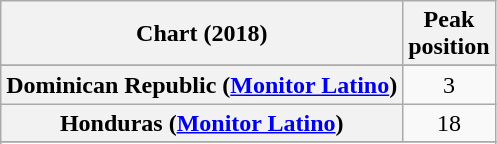<table class="wikitable sortable plainrowheaders" style="text-align:center">
<tr>
<th scope="col">Chart (2018)</th>
<th scope="col">Peak<br>position</th>
</tr>
<tr>
</tr>
<tr>
<th scope="row">Dominican Republic (<a href='#'>Monitor Latino</a>)</th>
<td>3</td>
</tr>
<tr>
<th scope="row">Honduras (<a href='#'>Monitor Latino</a>)</th>
<td>18</td>
</tr>
<tr>
</tr>
<tr>
</tr>
</table>
